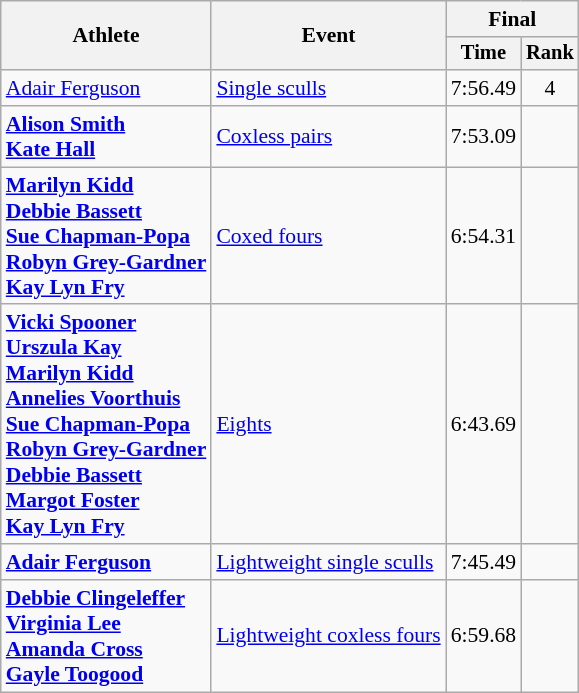<table class="wikitable" style="font-size:90%">
<tr>
<th rowspan="2">Athlete</th>
<th rowspan="2">Event</th>
<th colspan="2">Final</th>
</tr>
<tr style="font-size:95%">
<th>Time</th>
<th>Rank</th>
</tr>
<tr align=center>
<td align=left><a href='#'>Adair Ferguson</a></td>
<td align=left><a href='#'>Single sculls</a></td>
<td>7:56.49</td>
<td>4</td>
</tr>
<tr align=center>
<td align=left><strong><a href='#'>Alison Smith</a></strong><br><strong><a href='#'>Kate Hall</a></strong></td>
<td align=left><a href='#'>Coxless pairs</a></td>
<td>7:53.09</td>
<td></td>
</tr>
<tr align=center>
<td align=left><strong><a href='#'>Marilyn Kidd</a></strong><br><strong><a href='#'>Debbie Bassett</a></strong><br><strong><a href='#'>Sue Chapman-Popa</a></strong><br><strong><a href='#'>Robyn Grey-Gardner</a></strong><br><strong><a href='#'>Kay Lyn Fry</a></strong></td>
<td align=left><a href='#'>Coxed fours</a></td>
<td>6:54.31</td>
<td></td>
</tr>
<tr align=center>
<td align=left><strong><a href='#'>Vicki Spooner</a></strong><br><strong><a href='#'>Urszula Kay</a></strong><br><strong><a href='#'>Marilyn Kidd</a></strong><br><strong><a href='#'>Annelies Voorthuis</a></strong><br><strong><a href='#'>Sue Chapman-Popa</a></strong><br><strong><a href='#'>Robyn Grey-Gardner</a></strong><br><strong><a href='#'>Debbie Bassett</a></strong><br><strong><a href='#'>Margot Foster</a></strong><br><strong><a href='#'>Kay Lyn Fry</a></strong></td>
<td align=left><a href='#'>Eights</a></td>
<td>6:43.69</td>
<td></td>
</tr>
<tr align=center>
<td align=left><strong><a href='#'>Adair Ferguson</a></strong></td>
<td align=left><a href='#'>Lightweight single sculls</a></td>
<td>7:45.49</td>
<td></td>
</tr>
<tr align=center>
<td align=left><strong><a href='#'>Debbie Clingeleffer</a></strong><br><strong><a href='#'>Virginia Lee</a></strong><br><strong><a href='#'>Amanda Cross</a></strong><br><strong><a href='#'>Gayle Toogood</a></strong></td>
<td align=left><a href='#'>Lightweight coxless fours</a></td>
<td>6:59.68</td>
<td></td>
</tr>
</table>
